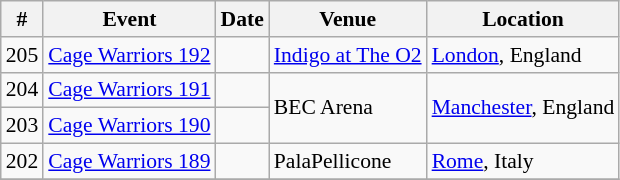<table id="Scheduled events" class="sortable wikitable succession-box" style="font-size:90%; ">
<tr>
<th scope="col">#</th>
<th scope="col">Event</th>
<th scope="col">Date</th>
<th scope="col">Venue</th>
<th scope="col">Location</th>
</tr>
<tr>
<td align=center>205</td>
<td><a href='#'>Cage Warriors 192</a></td>
<td></td>
<td><a href='#'>Indigo at The O2</a></td>
<td><a href='#'>London</a>, England</td>
</tr>
<tr>
<td align=center>204</td>
<td><a href='#'>Cage Warriors 191</a></td>
<td></td>
<td rowspan=2>BEC Arena</td>
<td rowspan=2><a href='#'>Manchester</a>, England</td>
</tr>
<tr>
<td align=center>203</td>
<td><a href='#'>Cage Warriors 190</a></td>
<td></td>
</tr>
<tr>
<td align=center>202</td>
<td><a href='#'>Cage Warriors 189</a></td>
<td></td>
<td>PalaPellicone</td>
<td><a href='#'>Rome</a>, Italy</td>
</tr>
<tr>
</tr>
</table>
